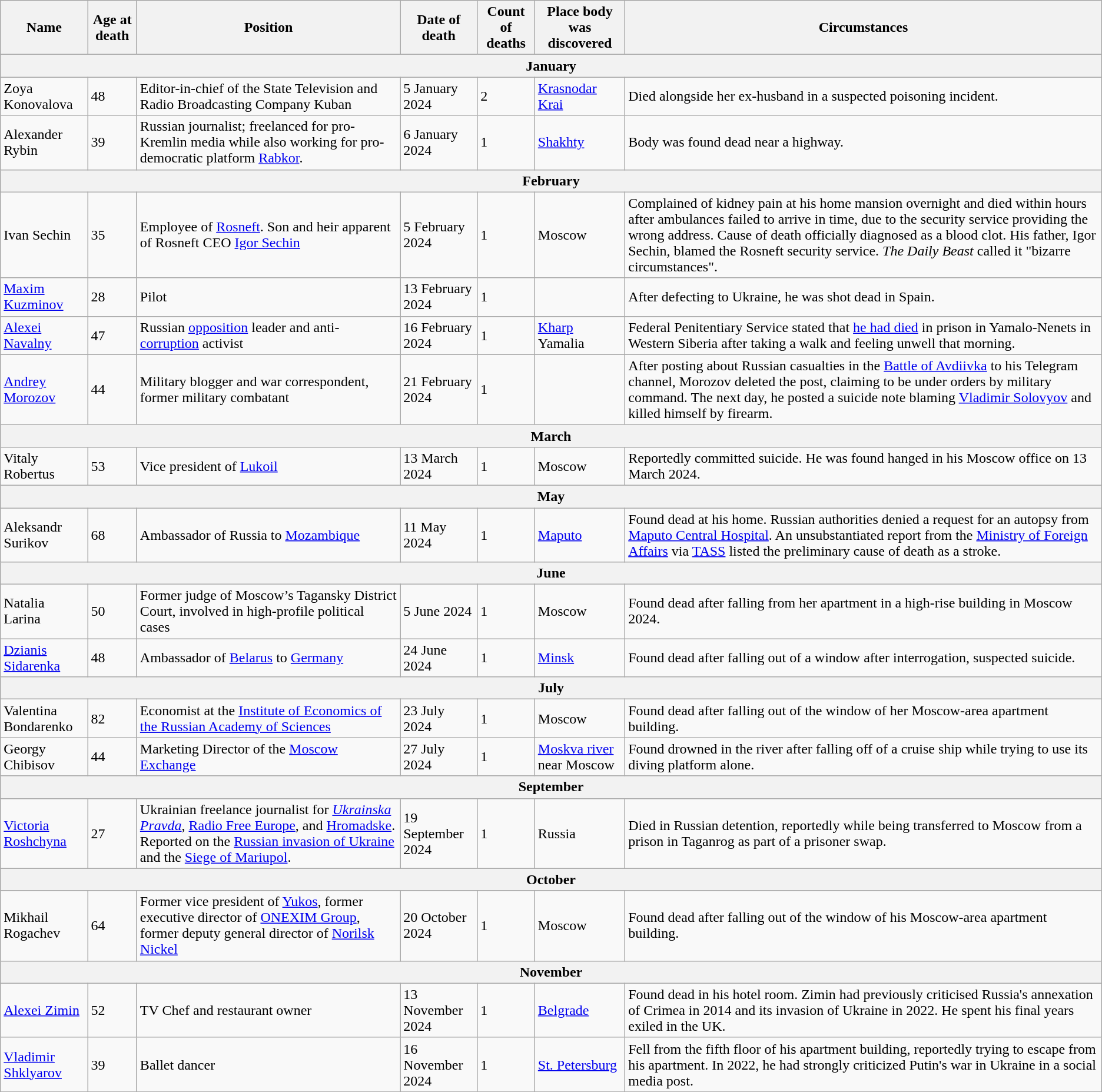<table class="wikitable sortable">
<tr>
<th>Name</th>
<th>Age at death</th>
<th>Position</th>
<th>Date of death</th>
<th>Count of deaths</th>
<th>Place body was discovered</th>
<th>Circumstances</th>
</tr>
<tr>
<th colspan="7">January</th>
</tr>
<tr>
<td>Zoya Konovalova</td>
<td>48</td>
<td>Editor-in-chief of the State Television and Radio Broadcasting Company Kuban</td>
<td>5 January 2024</td>
<td>2</td>
<td> <a href='#'>Krasnodar Krai</a></td>
<td>Died alongside her ex-husband in a suspected poisoning incident.</td>
</tr>
<tr>
<td>Alexander Rybin</td>
<td>39</td>
<td>Russian journalist; freelanced for pro-Kremlin media while also working for pro-democratic platform <a href='#'>Rabkor</a>.</td>
<td>6 January 2024</td>
<td>1</td>
<td> <a href='#'>Shakhty</a></td>
<td>Body was found dead near a highway.</td>
</tr>
<tr>
<th colspan="7">February</th>
</tr>
<tr>
<td>Ivan Sechin</td>
<td>35</td>
<td>Employee of <a href='#'>Rosneft</a>. Son and heir apparent of Rosneft CEO <a href='#'>Igor Sechin</a></td>
<td>5 February 2024</td>
<td>1</td>
<td> Moscow</td>
<td>Complained of kidney pain at his home mansion overnight and died within hours after ambulances failed to arrive in time, due to the security service providing the wrong address. Cause of death officially diagnosed as a blood clot. His father, Igor Sechin, blamed the Rosneft security service. <em>The Daily Beast</em> called it "bizarre circumstances".</td>
</tr>
<tr>
<td><a href='#'>Maxim Kuzminov</a></td>
<td>28</td>
<td>Pilot</td>
<td>13 February 2024</td>
<td>1</td>
<td></td>
<td>After defecting to Ukraine, he was shot dead in Spain.</td>
</tr>
<tr>
<td><a href='#'>Alexei Navalny</a></td>
<td>47</td>
<td>Russian <a href='#'>opposition</a> leader and anti-<a href='#'>corruption</a> activist</td>
<td>16 February 2024</td>
<td>1</td>
<td> <a href='#'>Kharp</a> Yamalia</td>
<td>Federal Penitentiary Service stated that <a href='#'>he had died</a> in prison in Yamalo-Nenets in Western Siberia after taking a walk and feeling unwell that morning.</td>
</tr>
<tr>
<td><a href='#'>Andrey Morozov</a></td>
<td>44</td>
<td>Military blogger and war correspondent, former military combatant</td>
<td>21 February 2024</td>
<td>1</td>
<td></td>
<td>After posting about Russian casualties in the <a href='#'>Battle of Avdiivka</a> to his Telegram channel, Morozov deleted the post, claiming to be under orders by military command. The next day, he posted a suicide note blaming <a href='#'>Vladimir Solovyov</a> and killed himself by firearm.</td>
</tr>
<tr>
<th colspan="7">March</th>
</tr>
<tr>
<td>Vitaly Robertus</td>
<td>53</td>
<td>Vice president of <a href='#'>Lukoil</a></td>
<td>13 March 2024</td>
<td>1</td>
<td> Moscow</td>
<td>Reportedly committed suicide. He was found hanged in his Moscow office on 13 March 2024.</td>
</tr>
<tr>
<th colspan="7">May</th>
</tr>
<tr>
<td>Aleksandr Surikov</td>
<td>68</td>
<td>Ambassador of Russia to <a href='#'>Mozambique</a></td>
<td>11 May 2024</td>
<td>1</td>
<td> <a href='#'>Maputo</a></td>
<td>Found dead at his home. Russian authorities denied a request for an autopsy from <a href='#'>Maputo Central Hospital</a>. An unsubstantiated report from the <a href='#'>Ministry of Foreign Affairs</a> via <a href='#'>TASS</a> listed the preliminary cause of death as a stroke.</td>
</tr>
<tr>
<th colspan="7">June</th>
</tr>
<tr>
<td>Natalia Larina</td>
<td>50</td>
<td>Former judge of Moscow’s Tagansky District Court, involved in high-profile political cases</td>
<td>5 June 2024</td>
<td>1</td>
<td> Moscow</td>
<td>Found dead after falling from her apartment in a high-rise building in Moscow 2024.</td>
</tr>
<tr>
<td><a href='#'>Dzianis Sidarenka</a> </td>
<td>48</td>
<td>Ambassador of <a href='#'>Belarus</a> to <a href='#'>Germany</a></td>
<td>24 June 2024</td>
<td>1</td>
<td> <a href='#'>Minsk</a></td>
<td>Found dead after falling out of a window after interrogation, suspected suicide.</td>
</tr>
<tr>
<th colspan="7">July</th>
</tr>
<tr>
<td>Valentina Bondarenko</td>
<td>82</td>
<td>Economist at the <a href='#'>Institute of Economics of the Russian Academy of Sciences </a></td>
<td>23 July 2024</td>
<td>1</td>
<td> Moscow</td>
<td>Found dead after falling out of the window of her Moscow-area apartment building.</td>
</tr>
<tr>
<td>Georgy Chibisov</td>
<td>44</td>
<td>Marketing Director of the <a href='#'>Moscow Exchange</a></td>
<td>27 July 2024</td>
<td>1</td>
<td> <a href='#'>Moskva river</a> near Moscow</td>
<td>Found drowned in the river after falling off of a cruise ship while trying to use its diving platform alone.</td>
</tr>
<tr>
<th colspan="7">September</th>
</tr>
<tr>
<td><a href='#'>Victoria Roshchyna</a></td>
<td>27</td>
<td>Ukrainian freelance journalist for <em><a href='#'>Ukrainska Pravda</a></em>, <a href='#'>Radio Free Europe</a>, and <a href='#'>Hromadske</a>. Reported on the <a href='#'>Russian invasion of Ukraine</a> and the <a href='#'>Siege of Mariupol</a>.</td>
<td>19 September 2024</td>
<td>1</td>
<td> Russia</td>
<td>Died in Russian detention, reportedly while being transferred to Moscow from a prison in Taganrog as part of a prisoner swap.</td>
</tr>
<tr>
<th colspan="7">October</th>
</tr>
<tr>
<td>Mikhail Rogachev</td>
<td>64</td>
<td>Former vice president of <a href='#'>Yukos</a>, former executive director of <a href='#'>ONEXIM Group</a>, former deputy general director of <a href='#'>Norilsk Nickel</a></td>
<td>20 October 2024</td>
<td>1</td>
<td> Moscow</td>
<td>Found dead after falling out of the window of his Moscow-area apartment building.</td>
</tr>
<tr>
<th colspan="7">November</th>
</tr>
<tr>
<td><a href='#'>Alexei Zimin</a></td>
<td>52</td>
<td>TV Chef and restaurant owner</td>
<td>13 November 2024</td>
<td>1</td>
<td> <a href='#'>Belgrade</a></td>
<td>Found dead in his hotel room. Zimin had previously criticised Russia's annexation of Crimea in 2014 and its invasion of Ukraine in 2022. He spent his final years exiled in the UK.</td>
</tr>
<tr>
<td><a href='#'>Vladimir Shklyarov</a></td>
<td>39</td>
<td>Ballet dancer</td>
<td>16 November 2024</td>
<td>1</td>
<td> <a href='#'>St. Petersburg</a></td>
<td>Fell from the fifth floor of his apartment building, reportedly trying to escape from his apartment. In 2022, he had strongly criticized Putin's war in Ukraine in a social media post.</td>
</tr>
</table>
